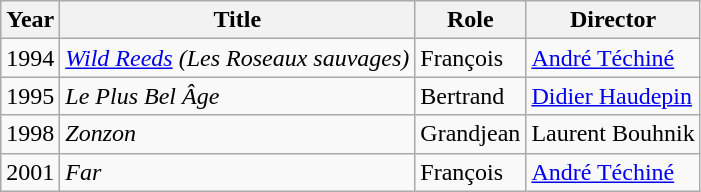<table class="wikitable sortable">
<tr>
<th>Year</th>
<th>Title</th>
<th>Role</th>
<th>Director</th>
</tr>
<tr>
<td>1994</td>
<td><em><a href='#'>Wild Reeds</a> (Les Roseaux sauvages)</em></td>
<td>François</td>
<td><a href='#'>André Téchiné</a></td>
</tr>
<tr>
<td>1995</td>
<td><em>Le Plus Bel Âge</em></td>
<td>Bertrand</td>
<td><a href='#'>Didier Haudepin</a></td>
</tr>
<tr>
<td>1998</td>
<td><em>Zonzon</em></td>
<td>Grandjean</td>
<td>Laurent Bouhnik</td>
</tr>
<tr>
<td>2001</td>
<td><em>Far</em></td>
<td>François</td>
<td><a href='#'>André Téchiné</a></td>
</tr>
</table>
